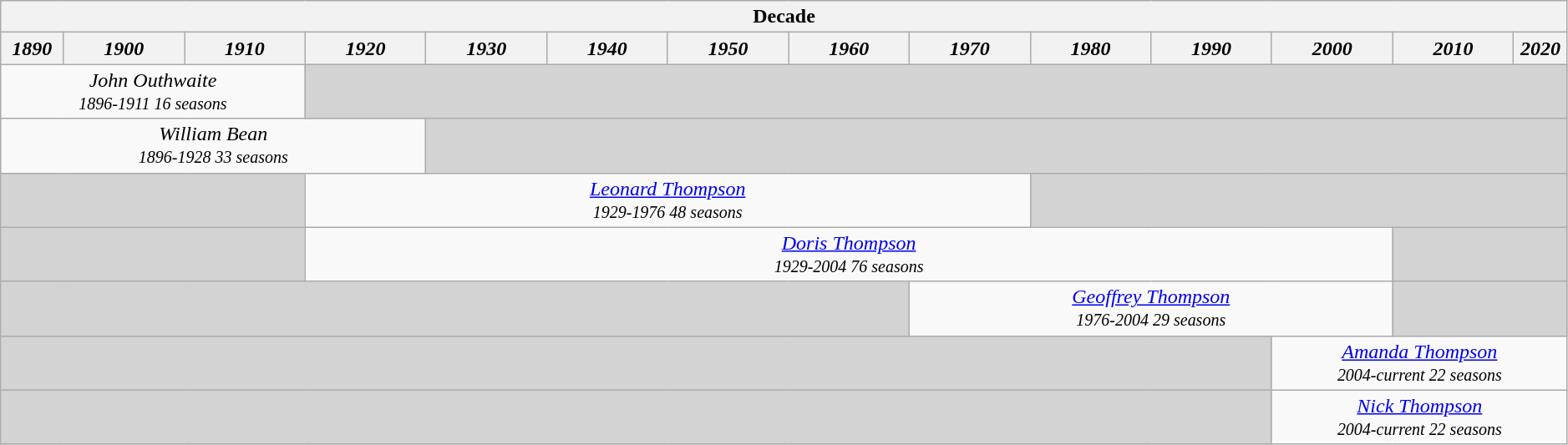<table class="wikitable" style="text-align:center; width:99%;">
<tr>
<th colspan="14">Decade</th>
</tr>
<tr>
<th style="width:3%;"><em>1890</em></th>
<th style="width:6%;"><em>1900</em></th>
<th style="width:6%;"><em>1910</em></th>
<th style="width:6%;"><em>1920</em></th>
<th style="width:6%;"><em>1930</em></th>
<th style="width:6%;"><em>1940</em></th>
<th style="width:6%;"><em>1950</em></th>
<th style="width:6%;"><em>1960</em></th>
<th style="width:6%;"><em>1970</em></th>
<th style="width:6%;"><em>1980</em></th>
<th style="width:6%;"><em>1990</em></th>
<th style="width:6%;"><em>2000</em></th>
<th style="width:6%;"><em>2010</em></th>
<th style="width:1%;"><em>2020</em></th>
</tr>
<tr>
<td colspan="3"><em>John Outhwaite<br><small>1896-1911 16 seasons</small></em></td>
<td colspan="11" style="background:lightgrey;"> </td>
</tr>
<tr>
<td colspan="4"><em>William Bean<br><small>1896-1928 33 seasons </small></em></td>
<td colspan="10" style="background:lightgrey;"> </td>
</tr>
<tr>
<td colspan="3" style="background:lightgrey;"> </td>
<td colspan="6"><em><a href='#'>Leonard Thompson</a><br><small>1929-1976 48 seasons </small></em></td>
<td colspan="5" style="background:lightgrey;"> </td>
</tr>
<tr>
<td colspan="3" style="background:lightgrey;"> </td>
<td colspan="9"><em><a href='#'>Doris Thompson</a><br><small>1929-2004 76 seasons </small></em></td>
<td colspan="2" style="background:lightgrey;"> </td>
</tr>
<tr>
<td colspan="8" style="background:lightgrey;"> </td>
<td colspan="4"><em><a href='#'>Geoffrey Thompson</a><br><small>1976-2004 29 seasons </small></em></td>
<td colspan="2" style="background:lightgrey;"> </td>
</tr>
<tr>
<td colspan="11" style="background:lightgrey;"> </td>
<td colspan="3"><em><a href='#'>Amanda Thompson</a><br><small>2004-current 22 seasons </small></em></td>
</tr>
<tr>
<td colspan="11" style="background:lightgrey;"> </td>
<td colspan="3"><em><a href='#'>Nick Thompson</a><br><small>2004-current 22 seasons </small></em></td>
</tr>
</table>
